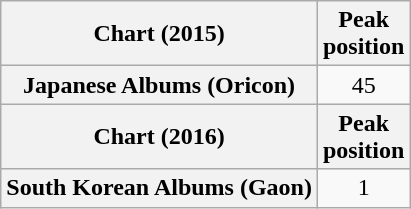<table class="wikitable sortable plainrowheaders" style="text-align:center">
<tr>
<th scope="col">Chart (2015)</th>
<th scope="col">Peak<br>position</th>
</tr>
<tr>
<th scope="row">Japanese Albums (Oricon)</th>
<td>45</td>
</tr>
<tr>
<th scope="col">Chart (2016)</th>
<th scope="col">Peak<br>position</th>
</tr>
<tr>
<th scope="row">South Korean Albums (Gaon)</th>
<td>1</td>
</tr>
</table>
